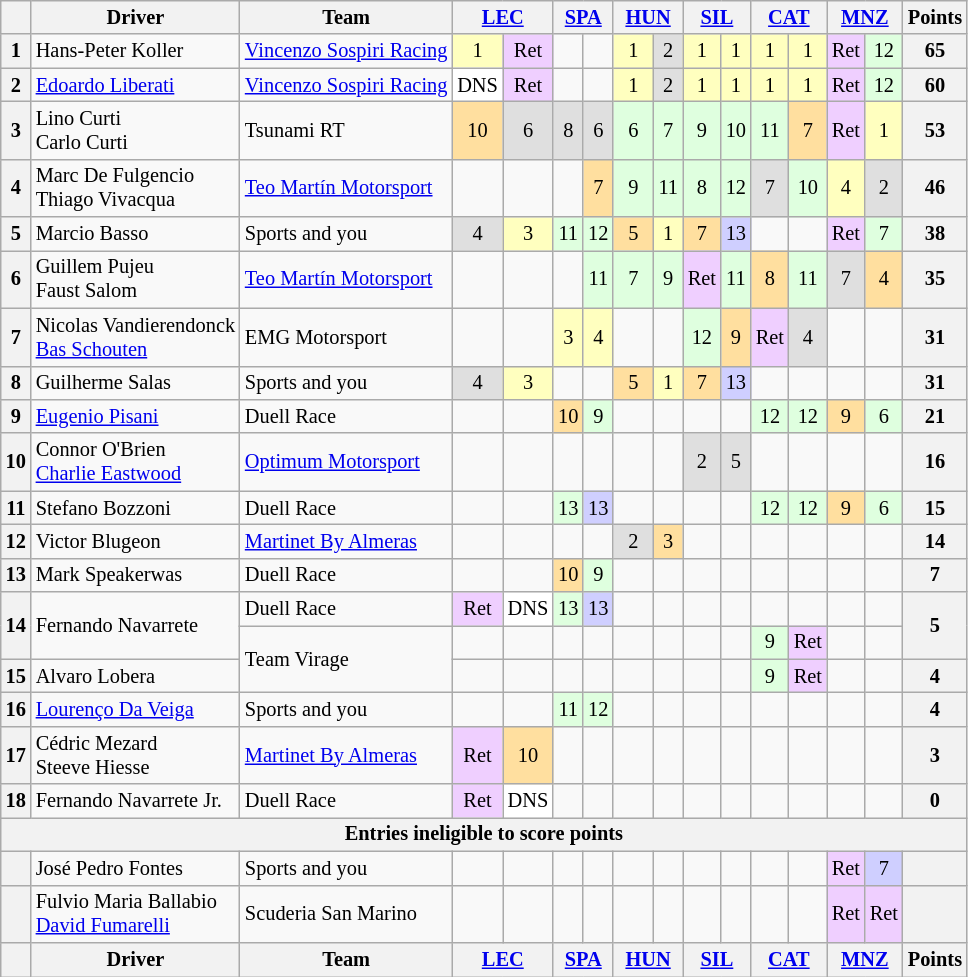<table class="wikitable" style="font-size:85%; text-align:center">
<tr>
<th valign="middle"></th>
<th valign="middle">Driver</th>
<th>Team</th>
<th colspan="2"><a href='#'>LEC</a><br></th>
<th colspan="2"><a href='#'>SPA</a><br></th>
<th colspan="2"><a href='#'>HUN</a><br></th>
<th colspan="2"><a href='#'>SIL</a><br></th>
<th colspan="2"><a href='#'>CAT</a><br></th>
<th colspan="2"><a href='#'>MNZ</a><br></th>
<th valign="middle">Points</th>
</tr>
<tr>
<th>1</th>
<td align="left"> Hans-Peter Koller</td>
<td align="left"> <a href='#'>Vincenzo Sospiri Racing</a></td>
<td style="background:#ffffbf;">1</td>
<td style="background:#efcfff;">Ret</td>
<td></td>
<td></td>
<td style="width: 1.5em; background:#ffffbf;">1</td>
<td style="background:#dfdfdf;">2</td>
<td style="background:#ffffbf;">1</td>
<td style="background:#ffffbf;">1</td>
<td style="background:#ffffbf;">1</td>
<td style="background:#ffffbf;">1</td>
<td style="background:#efcfff;">Ret</td>
<td style="background:#dfffdf;">12</td>
<th>65</th>
</tr>
<tr>
<th>2</th>
<td align="left"> <a href='#'>Edoardo Liberati</a></td>
<td align="left"> <a href='#'>Vincenzo Sospiri Racing</a></td>
<td style="background:#ffffff;">DNS</td>
<td style="background:#efcfff;">Ret</td>
<td></td>
<td></td>
<td style="background:#ffffbf;">1</td>
<td style="background:#dfdfdf;">2</td>
<td style="background:#ffffbf;">1</td>
<td style="background:#ffffbf;">1</td>
<td style="background:#ffffbf;">1</td>
<td style="background:#ffffbf;">1</td>
<td style="background:#efcfff;">Ret</td>
<td style="background:#dfffdf;">12</td>
<th>60</th>
</tr>
<tr>
<th>3</th>
<td align="left"> Lino Curti<br> Carlo Curti</td>
<td align="left"> Tsunami RT</td>
<td style="background:#ffdf9f;">10</td>
<td style="background:#dfdfdf;">6</td>
<td style="background:#dfdfdf;">8</td>
<td style="background:#dfdfdf;">6</td>
<td style="background:#dfffdf;">6</td>
<td style="background:#dfffdf;">7</td>
<td style="background:#dfffdf;">9</td>
<td style="background:#dfffdf;">10</td>
<td style="background:#dfffdf;">11</td>
<td style="background:#ffdf9f;">7</td>
<td style="background:#efcfff;">Ret</td>
<td style="background:#ffffbf;">1</td>
<th>53</th>
</tr>
<tr>
<th>4</th>
<td align="left"> Marc De Fulgencio<br> Thiago Vivacqua</td>
<td align="left"> <a href='#'>Teo Martín Motorsport</a></td>
<td></td>
<td></td>
<td></td>
<td style="background:#ffdf9f;">7</td>
<td style="background:#dfffdf;">9</td>
<td style="background:#dfffdf;">11</td>
<td style="background:#dfffdf;">8</td>
<td style="background:#dfffdf;">12</td>
<td style="background:#dfdfdf;">7</td>
<td style="background:#dfffdf;">10</td>
<td style="background:#ffffbf;">4</td>
<td style="background:#dfdfdf;">2</td>
<th>46</th>
</tr>
<tr>
<th>5</th>
<td align="left"> Marcio Basso</td>
<td align="left"> Sports and you</td>
<td style="background:#dfdfdf;">4</td>
<td style="background:#ffffbf;">3</td>
<td style="background:#dfffdf;">11</td>
<td style="background:#dfffdf;">12</td>
<td style="background:#ffdf9f;">5</td>
<td style="background:#ffffbf;">1</td>
<td style="background:#ffdf9f;">7</td>
<td style="background:#cfcfff;">13</td>
<td></td>
<td></td>
<td style="background:#efcfff;">Ret</td>
<td style="background:#dfffdf;">7</td>
<th>38</th>
</tr>
<tr>
<th>6</th>
<td align="left"> Guillem Pujeu<br> Faust Salom</td>
<td align="left"> <a href='#'>Teo Martín Motorsport</a></td>
<td></td>
<td></td>
<td></td>
<td style="background:#dfffdf;">11</td>
<td style="background:#dfffdf;">7</td>
<td style="background:#dfffdf;">9</td>
<td style="background:#efcfff;">Ret</td>
<td style="background:#dfffdf;">11</td>
<td style="background:#ffdf9f;">8</td>
<td style="background:#dfffdf;">11</td>
<td style="background:#dfdfdf;">7</td>
<td style="background:#ffdf9f;">4</td>
<th>35</th>
</tr>
<tr>
<th>7</th>
<td align="left"> Nicolas Vandierendonck<br> <a href='#'>Bas Schouten</a></td>
<td align="left"> EMG Motorsport</td>
<td></td>
<td></td>
<td style="background:#ffffbf;">3</td>
<td style="background:#ffffbf;">4</td>
<td></td>
<td></td>
<td style="background:#dfffdf;">12</td>
<td style="background:#ffdf9f;">9</td>
<td style="background:#efcfff;">Ret</td>
<td style="background:#dfdfdf;">4</td>
<td></td>
<td></td>
<th>31</th>
</tr>
<tr>
<th>8</th>
<td align="left"> Guilherme Salas</td>
<td align="left"> Sports and you</td>
<td style="background:#dfdfdf;">4</td>
<td style="background:#ffffbf;">3</td>
<td></td>
<td></td>
<td style="background:#ffdf9f;">5</td>
<td style="background:#ffffbf;">1</td>
<td style="background:#ffdf9f;">7</td>
<td style="background:#cfcfff;">13</td>
<td></td>
<td></td>
<td></td>
<td></td>
<th>31</th>
</tr>
<tr>
<th>9</th>
<td align="left"> <a href='#'>Eugenio Pisani</a></td>
<td align="left"> Duell Race</td>
<td></td>
<td></td>
<td style="background:#ffdf9f;">10</td>
<td style="background:#dfffdf;">9</td>
<td></td>
<td></td>
<td></td>
<td></td>
<td style="background:#dfffdf;">12</td>
<td style="background:#dfffdf;">12</td>
<td style="background:#ffdf9f;">9</td>
<td style="background:#dfffdf;">6</td>
<th>21</th>
</tr>
<tr>
<th>10</th>
<td align="left"> Connor O'Brien<br> <a href='#'>Charlie Eastwood</a></td>
<td align="left"> <a href='#'>Optimum Motorsport</a></td>
<td></td>
<td></td>
<td></td>
<td></td>
<td></td>
<td></td>
<td style="background:#dfdfdf;">2</td>
<td style="background:#dfdfdf;">5</td>
<td></td>
<td></td>
<td></td>
<td></td>
<th>16</th>
</tr>
<tr>
<th>11</th>
<td align="left"> Stefano Bozzoni</td>
<td align="left"> Duell Race</td>
<td></td>
<td></td>
<td style="background:#dfffdf;">13</td>
<td style="background:#cfcfff;">13</td>
<td></td>
<td></td>
<td></td>
<td></td>
<td style="background:#dfffdf;">12</td>
<td style="background:#dfffdf;">12</td>
<td style="background:#ffdf9f;">9</td>
<td style="background:#dfffdf;">6</td>
<th>15</th>
</tr>
<tr>
<th>12</th>
<td align="left"> Victor Blugeon</td>
<td align="left"> <a href='#'>Martinet By Almeras</a></td>
<td></td>
<td></td>
<td></td>
<td></td>
<td style="background:#dfdfdf;">2</td>
<td style="background:#ffdf9f;">3</td>
<td></td>
<td></td>
<td></td>
<td></td>
<td></td>
<td></td>
<th>14</th>
</tr>
<tr>
<th>13</th>
<td align="left"> Mark Speakerwas</td>
<td align="left"> Duell Race</td>
<td></td>
<td></td>
<td style="background:#ffdf9f;">10</td>
<td style="background:#dfffdf;">9</td>
<td></td>
<td></td>
<td></td>
<td></td>
<td></td>
<td></td>
<td></td>
<td></td>
<th>7</th>
</tr>
<tr>
<th rowspan="2">14</th>
<td rowspan="2" align="left"> Fernando Navarrete</td>
<td align="left"> Duell Race</td>
<td style="background:#efcfff;">Ret</td>
<td style="background:#ffffff;">DNS</td>
<td style="background:#dfffdf;">13</td>
<td style="background:#cfcfff;">13</td>
<td></td>
<td></td>
<td></td>
<td></td>
<td></td>
<td></td>
<td></td>
<td></td>
<th rowspan="2">5</th>
</tr>
<tr>
<td rowspan="2" align="left"> Team Virage</td>
<td></td>
<td></td>
<td></td>
<td></td>
<td></td>
<td></td>
<td></td>
<td></td>
<td style="background:#dfffdf;">9</td>
<td style="background:#efcfff;">Ret</td>
<td></td>
<td></td>
</tr>
<tr>
<th>15</th>
<td align="left"> Alvaro Lobera</td>
<td></td>
<td></td>
<td></td>
<td></td>
<td></td>
<td></td>
<td></td>
<td></td>
<td style="background:#dfffdf;">9</td>
<td style="background:#efcfff;">Ret</td>
<td></td>
<td></td>
<th>4</th>
</tr>
<tr>
<th>16</th>
<td align="left"> <a href='#'>Lourenço Da Veiga</a></td>
<td align="left"> Sports and you</td>
<td></td>
<td></td>
<td style="background:#dfffdf;">11</td>
<td style="background:#dfffdf;">12</td>
<td></td>
<td></td>
<td></td>
<td></td>
<td></td>
<td></td>
<td></td>
<td></td>
<th>4</th>
</tr>
<tr>
<th>17</th>
<td align="left"> Cédric Mezard <br> Steeve Hiesse</td>
<td align="left"> <a href='#'>Martinet By Almeras</a></td>
<td style="background:#efcfff;">Ret</td>
<td style="background:#ffdf9f;">10</td>
<td></td>
<td></td>
<td></td>
<td></td>
<td></td>
<td></td>
<td></td>
<td></td>
<td></td>
<td></td>
<th>3</th>
</tr>
<tr>
<th>18</th>
<td align="left"> Fernando Navarrete Jr.</td>
<td align="left"> Duell Race</td>
<td style="background:#efcfff;">Ret</td>
<td style="background:#ffffff;">DNS</td>
<td></td>
<td></td>
<td></td>
<td></td>
<td></td>
<td></td>
<td></td>
<td></td>
<td></td>
<td></td>
<th>0</th>
</tr>
<tr>
<th colspan="16">Entries ineligible to score points</th>
</tr>
<tr>
<th></th>
<td align="left"> José Pedro Fontes</td>
<td align="left"> Sports and you</td>
<td></td>
<td></td>
<td></td>
<td></td>
<td></td>
<td></td>
<td></td>
<td></td>
<td></td>
<td></td>
<td style="background:#efcfff;">Ret</td>
<td style="background:#cfcfff;">7</td>
<th></th>
</tr>
<tr>
<th></th>
<td align="left"> Fulvio Maria Ballabio<br> <a href='#'>David Fumarelli</a></td>
<td align="left"> Scuderia San Marino</td>
<td></td>
<td></td>
<td></td>
<td></td>
<td></td>
<td></td>
<td></td>
<td></td>
<td></td>
<td></td>
<td style="background:#efcfff;">Ret</td>
<td style="background:#efcfff;">Ret</td>
<th></th>
</tr>
<tr>
<th valign="middle"></th>
<th valign="middle">Driver</th>
<th>Team</th>
<th colspan="2"><a href='#'>LEC</a><br></th>
<th colspan="2"><a href='#'>SPA</a><br></th>
<th colspan="2"><a href='#'>HUN</a><br></th>
<th colspan="2"><a href='#'>SIL</a><br></th>
<th colspan="2"><a href='#'>CAT</a><br></th>
<th colspan="2"><a href='#'>MNZ</a><br></th>
<th valign="middle">Points<br></th>
</tr>
</table>
